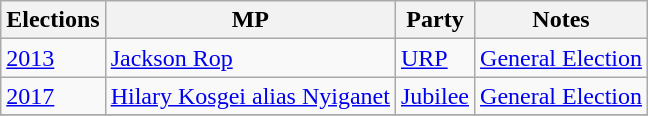<table class="wikitable">
<tr>
<th>Elections</th>
<th>MP </th>
<th>Party</th>
<th>Notes</th>
</tr>
<tr>
<td><a href='#'>2013</a></td>
<td><a href='#'>Jackson Rop</a></td>
<td><a href='#'>URP</a></td>
<td><a href='#'>General Election</a></td>
</tr>
<tr>
<td><a href='#'>2017</a></td>
<td><a href='#'>Hilary Kosgei alias Nyiganet</a></td>
<td><a href='#'>Jubilee</a></td>
<td><a href='#'>General Election</a></td>
</tr>
<tr>
</tr>
</table>
